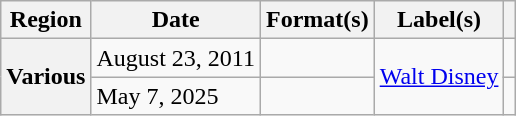<table class="wikitable plainrowheaders">
<tr>
<th scope="col">Region</th>
<th scope="col">Date</th>
<th scope="col">Format(s)</th>
<th scope="col">Label(s)</th>
<th scope="col"></th>
</tr>
<tr>
<th rowspan="2" scope="row">Various</th>
<td>August 23, 2011</td>
<td></td>
<td rowspan="2"><a href='#'>Walt Disney</a></td>
<td style="text-align:center;"></td>
</tr>
<tr>
<td>May 7, 2025</td>
<td></td>
<td style="text-align:center;"></td>
</tr>
</table>
